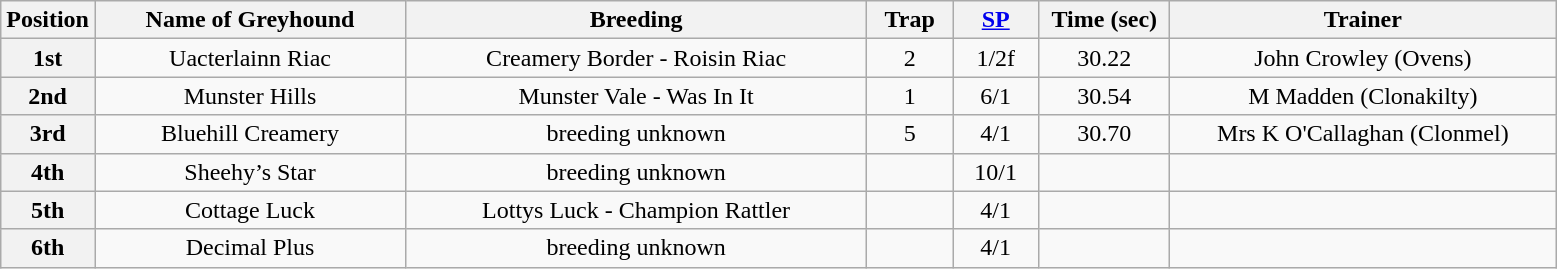<table class="wikitable" style="text-align:center">
<tr>
<th width=50>Position</th>
<th width=200>Name of Greyhound</th>
<th width=300>Breeding</th>
<th width=50>Trap</th>
<th width=50><a href='#'>SP</a></th>
<th width=80>Time (sec)</th>
<th width=250>Trainer</th>
</tr>
<tr>
<th>1st</th>
<td>Uacterlainn Riac</td>
<td>Creamery Border - Roisin Riac</td>
<td>2</td>
<td>1/2f</td>
<td>30.22</td>
<td>John Crowley (Ovens)</td>
</tr>
<tr>
<th>2nd</th>
<td>Munster Hills</td>
<td>Munster Vale - Was In It</td>
<td>1</td>
<td>6/1</td>
<td>30.54</td>
<td>M Madden (Clonakilty)</td>
</tr>
<tr>
<th>3rd</th>
<td>Bluehill Creamery</td>
<td>breeding unknown</td>
<td>5</td>
<td>4/1</td>
<td>30.70</td>
<td>Mrs K O'Callaghan (Clonmel)</td>
</tr>
<tr>
<th>4th</th>
<td>Sheehy’s Star</td>
<td>breeding unknown</td>
<td></td>
<td>10/1</td>
<td></td>
<td></td>
</tr>
<tr>
<th>5th</th>
<td>Cottage Luck</td>
<td>Lottys Luck - Champion Rattler</td>
<td></td>
<td>4/1</td>
<td></td>
<td></td>
</tr>
<tr>
<th>6th</th>
<td>Decimal Plus</td>
<td>breeding unknown</td>
<td></td>
<td>4/1</td>
<td></td>
<td></td>
</tr>
</table>
